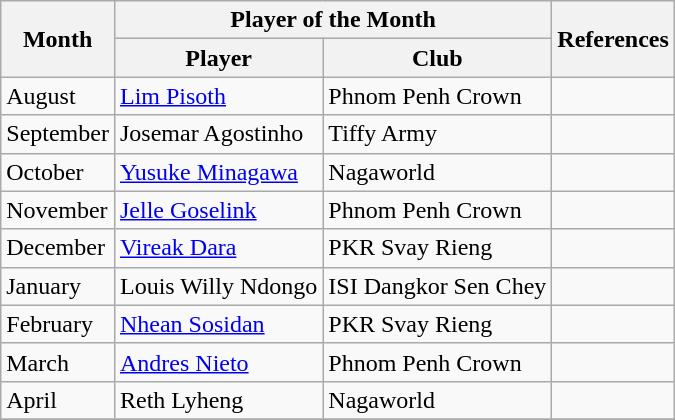<table class="wikitable">
<tr>
<th rowspan="2">Month</th>
<th colspan="2">Player of the Month</th>
<th rowspan="2">References</th>
</tr>
<tr>
<th>Player</th>
<th>Club</th>
</tr>
<tr>
<td>August</td>
<td> <a href='#'>Lim Pisoth</a></td>
<td>Phnom Penh Crown</td>
<td align="center"></td>
</tr>
<tr>
<td>September</td>
<td> Josemar Agostinho</td>
<td>Tiffy Army</td>
<td align="center"></td>
</tr>
<tr>
<td>October</td>
<td> <a href='#'>Yusuke Minagawa</a></td>
<td>Nagaworld</td>
<td align="center"></td>
</tr>
<tr>
<td>November</td>
<td> <a href='#'>Jelle Goselink</a></td>
<td>Phnom Penh Crown</td>
<td align="center"></td>
</tr>
<tr>
<td>December</td>
<td> <a href='#'>Vireak Dara</a></td>
<td>PKR Svay Rieng</td>
<td align="center"></td>
</tr>
<tr>
<td>January</td>
<td> Louis Willy Ndongo</td>
<td>ISI Dangkor Sen Chey</td>
<td align="center"></td>
</tr>
<tr>
<td>February</td>
<td> <a href='#'>Nhean Sosidan</a></td>
<td>PKR Svay Rieng</td>
<td align="center"></td>
</tr>
<tr>
<td>March</td>
<td> <a href='#'>Andres Nieto</a></td>
<td>Phnom Penh Crown</td>
<td align="center"></td>
</tr>
<tr>
<td>April</td>
<td> Reth Lyheng</td>
<td>Nagaworld</td>
<td align="center"></td>
</tr>
<tr>
</tr>
</table>
